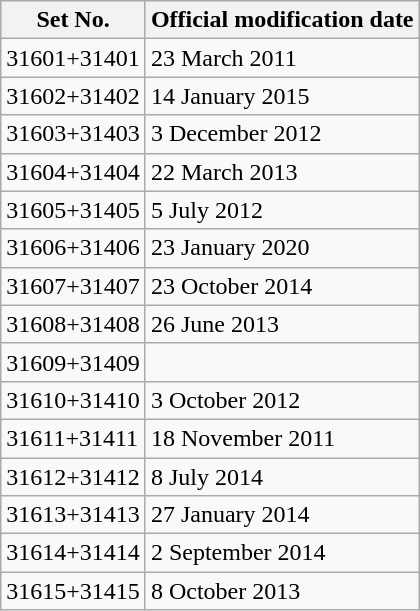<table class="wikitable">
<tr>
<th>Set No.</th>
<th>Official modification date</th>
</tr>
<tr>
<td>31601+31401</td>
<td>23 March 2011</td>
</tr>
<tr>
<td>31602+31402</td>
<td>14 January 2015</td>
</tr>
<tr>
<td>31603+31403</td>
<td>3 December 2012</td>
</tr>
<tr>
<td>31604+31404</td>
<td>22 March 2013</td>
</tr>
<tr>
<td>31605+31405</td>
<td>5 July 2012</td>
</tr>
<tr>
<td>31606+31406</td>
<td>23 January 2020</td>
</tr>
<tr>
<td>31607+31407</td>
<td>23 October 2014</td>
</tr>
<tr>
<td>31608+31408</td>
<td>26 June 2013</td>
</tr>
<tr>
<td>31609+31409</td>
<td></td>
</tr>
<tr>
<td>31610+31410</td>
<td>3 October 2012</td>
</tr>
<tr>
<td>31611+31411</td>
<td>18 November 2011</td>
</tr>
<tr>
<td>31612+31412</td>
<td>8 July 2014</td>
</tr>
<tr>
<td>31613+31413</td>
<td>27 January 2014</td>
</tr>
<tr>
<td>31614+31414</td>
<td>2 September 2014</td>
</tr>
<tr>
<td>31615+31415</td>
<td>8 October 2013</td>
</tr>
</table>
